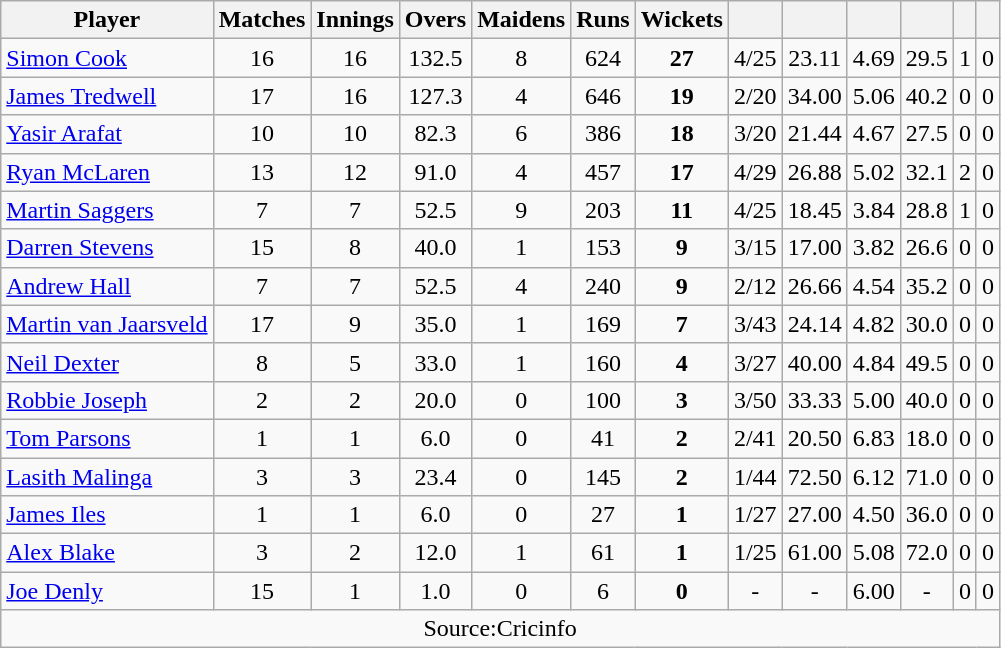<table class="wikitable" style="text-align:center">
<tr>
<th>Player</th>
<th>Matches</th>
<th>Innings</th>
<th>Overs</th>
<th>Maidens</th>
<th>Runs</th>
<th>Wickets</th>
<th></th>
<th></th>
<th></th>
<th></th>
<th></th>
<th></th>
</tr>
<tr>
<td align="left"><a href='#'>Simon Cook</a></td>
<td>16</td>
<td>16</td>
<td>132.5</td>
<td>8</td>
<td>624</td>
<td><strong>27</strong></td>
<td>4/25</td>
<td>23.11</td>
<td>4.69</td>
<td>29.5</td>
<td>1</td>
<td>0</td>
</tr>
<tr>
<td align="left"><a href='#'>James Tredwell</a></td>
<td>17</td>
<td>16</td>
<td>127.3</td>
<td>4</td>
<td>646</td>
<td><strong>19</strong></td>
<td>2/20</td>
<td>34.00</td>
<td>5.06</td>
<td>40.2</td>
<td>0</td>
<td>0</td>
</tr>
<tr>
<td align="left"><a href='#'>Yasir Arafat</a></td>
<td>10</td>
<td>10</td>
<td>82.3</td>
<td>6</td>
<td>386</td>
<td><strong>18</strong></td>
<td>3/20</td>
<td>21.44</td>
<td>4.67</td>
<td>27.5</td>
<td>0</td>
<td>0</td>
</tr>
<tr>
<td align="left"><a href='#'>Ryan McLaren</a></td>
<td>13</td>
<td>12</td>
<td>91.0</td>
<td>4</td>
<td>457</td>
<td><strong>17</strong></td>
<td>4/29</td>
<td>26.88</td>
<td>5.02</td>
<td>32.1</td>
<td>2</td>
<td>0</td>
</tr>
<tr>
<td align="left"><a href='#'>Martin Saggers</a></td>
<td>7</td>
<td>7</td>
<td>52.5</td>
<td>9</td>
<td>203</td>
<td><strong>11</strong></td>
<td>4/25</td>
<td>18.45</td>
<td>3.84</td>
<td>28.8</td>
<td>1</td>
<td>0</td>
</tr>
<tr>
<td align="left"><a href='#'>Darren Stevens</a></td>
<td>15</td>
<td>8</td>
<td>40.0</td>
<td>1</td>
<td>153</td>
<td><strong>9</strong></td>
<td>3/15</td>
<td>17.00</td>
<td>3.82</td>
<td>26.6</td>
<td>0</td>
<td>0</td>
</tr>
<tr>
<td align="left"><a href='#'>Andrew Hall</a></td>
<td>7</td>
<td>7</td>
<td>52.5</td>
<td>4</td>
<td>240</td>
<td><strong>9</strong></td>
<td>2/12</td>
<td>26.66</td>
<td>4.54</td>
<td>35.2</td>
<td>0</td>
<td>0</td>
</tr>
<tr>
<td align="left"><a href='#'>Martin van Jaarsveld</a></td>
<td>17</td>
<td>9</td>
<td>35.0</td>
<td>1</td>
<td>169</td>
<td><strong>7</strong></td>
<td>3/43</td>
<td>24.14</td>
<td>4.82</td>
<td>30.0</td>
<td>0</td>
<td>0</td>
</tr>
<tr>
<td align="left"><a href='#'>Neil Dexter</a></td>
<td>8</td>
<td>5</td>
<td>33.0</td>
<td>1</td>
<td>160</td>
<td><strong>4</strong></td>
<td>3/27</td>
<td>40.00</td>
<td>4.84</td>
<td>49.5</td>
<td>0</td>
<td>0</td>
</tr>
<tr>
<td align="left"><a href='#'>Robbie Joseph</a></td>
<td>2</td>
<td>2</td>
<td>20.0</td>
<td>0</td>
<td>100</td>
<td><strong>3</strong></td>
<td>3/50</td>
<td>33.33</td>
<td>5.00</td>
<td>40.0</td>
<td>0</td>
<td>0</td>
</tr>
<tr>
<td align="left"><a href='#'>Tom Parsons</a></td>
<td>1</td>
<td>1</td>
<td>6.0</td>
<td>0</td>
<td>41</td>
<td><strong>2</strong></td>
<td>2/41</td>
<td>20.50</td>
<td>6.83</td>
<td>18.0</td>
<td>0</td>
<td>0</td>
</tr>
<tr>
<td align="left"><a href='#'>Lasith Malinga</a></td>
<td>3</td>
<td>3</td>
<td>23.4</td>
<td>0</td>
<td>145</td>
<td><strong>2</strong></td>
<td>1/44</td>
<td>72.50</td>
<td>6.12</td>
<td>71.0</td>
<td>0</td>
<td>0</td>
</tr>
<tr>
<td align="left"><a href='#'>James Iles</a></td>
<td>1</td>
<td>1</td>
<td>6.0</td>
<td>0</td>
<td>27</td>
<td><strong>1</strong></td>
<td>1/27</td>
<td>27.00</td>
<td>4.50</td>
<td>36.0</td>
<td>0</td>
<td>0</td>
</tr>
<tr>
<td align="left"><a href='#'>Alex Blake</a></td>
<td>3</td>
<td>2</td>
<td>12.0</td>
<td>1</td>
<td>61</td>
<td><strong>1</strong></td>
<td>1/25</td>
<td>61.00</td>
<td>5.08</td>
<td>72.0</td>
<td>0</td>
<td>0</td>
</tr>
<tr>
<td align="left"><a href='#'>Joe Denly</a></td>
<td>15</td>
<td>1</td>
<td>1.0</td>
<td>0</td>
<td>6</td>
<td><strong>0</strong></td>
<td>-</td>
<td>-</td>
<td>6.00</td>
<td>-</td>
<td>0</td>
<td>0</td>
</tr>
<tr>
<td colspan="14">Source:Cricinfo</td>
</tr>
</table>
